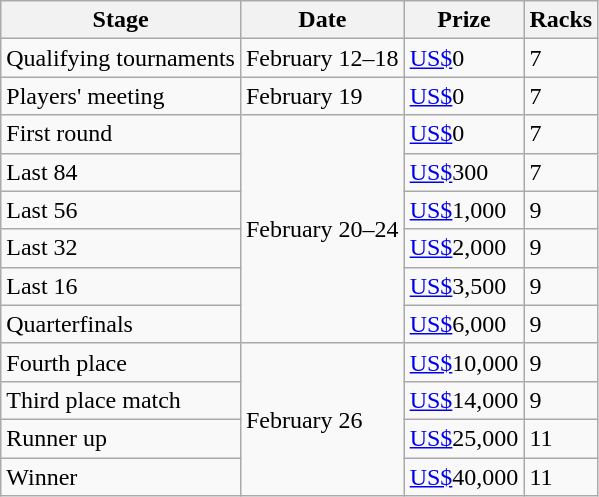<table class=wikitable>
<tr>
<th>Stage</th>
<th>Date</th>
<th>Prize</th>
<th>Racks</th>
</tr>
<tr>
<td>Qualifying tournaments</td>
<td>February 12–18</td>
<td><a href='#'>US$</a>0</td>
<td>7</td>
</tr>
<tr>
<td>Players' meeting</td>
<td>February 19</td>
<td><a href='#'>US$</a>0</td>
<td>7</td>
</tr>
<tr>
<td>First round</td>
<td rowspan=6>February 20–24</td>
<td><a href='#'>US$</a>0</td>
<td>7</td>
</tr>
<tr>
<td>Last 84</td>
<td><a href='#'>US$</a>300</td>
<td>7</td>
</tr>
<tr>
<td>Last 56</td>
<td><a href='#'>US$</a>1,000</td>
<td>9</td>
</tr>
<tr>
<td>Last 32</td>
<td><a href='#'>US$</a>2,000</td>
<td>9</td>
</tr>
<tr>
<td>Last 16</td>
<td><a href='#'>US$</a>3,500</td>
<td>9</td>
</tr>
<tr>
<td>Quarterfinals</td>
<td><a href='#'>US$</a>6,000</td>
<td>9</td>
</tr>
<tr>
<td>Fourth place</td>
<td rowspan=4>February 26</td>
<td><a href='#'>US$</a>10,000</td>
<td>9</td>
</tr>
<tr>
<td>Third place match</td>
<td><a href='#'>US$</a>14,000</td>
<td>9</td>
</tr>
<tr>
<td>Runner up</td>
<td><a href='#'>US$</a>25,000</td>
<td>11</td>
</tr>
<tr>
<td>Winner</td>
<td><a href='#'>US$</a>40,000</td>
<td>11</td>
</tr>
</table>
